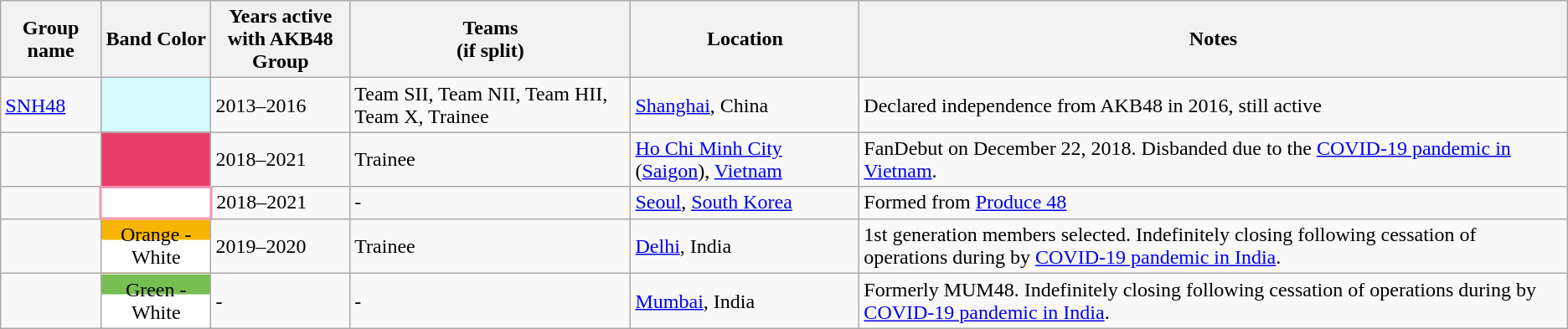<table class="wikitable sortable plainrowheaders">
<tr>
<th>Group name</th>
<th>Band Color</th>
<th>Years active<br>with AKB48 Group </th>
<th>Teams<br>(if split)</th>
<th>Location</th>
<th class="unsortable">Notes</th>
</tr>
<tr>
<td><a href='#'>SNH48</a></td>
<td style="background-color:#d4fcfc; text-align:center"></td>
<td>2013–2016</td>
<td>Team SII, Team NII, Team HII, Team X, Trainee</td>
<td><a href='#'>Shanghai</a>, China</td>
<td>Declared independence from AKB48 in 2016, still active</td>
</tr>
<tr>
<td><a href='#'></a></td>
<td style="background-color:#e93e6a; text-align:center"></td>
<td>2018–2021</td>
<td>Trainee</td>
<td><a href='#'>Ho Chi Minh City</a> (<a href='#'>Saigon</a>), <a href='#'>Vietnam</a></td>
<td>FanDebut on December 22, 2018. Disbanded due to the <a href='#'>COVID-19 pandemic in Vietnam</a>.</td>
</tr>
<tr>
<td><a href='#'></a></td>
<td style="background-color:#fff; border:2px #F596B4 solid; text-align:center"></td>
<td>2018–2021</td>
<td>-</td>
<td><a href='#'>Seoul</a>, <a href='#'>South Korea</a></td>
<td>Formed from <a href='#'>Produce 48</a></td>
</tr>
<tr>
<td><a href='#'></a></td>
<td style="background:linear-gradient(#F8B500, #F8B500 16px, #fff 16px, #fff 16px) #AFDFE4; text-align:center">Orange - White</td>
<td>2019–2020</td>
<td>Trainee</td>
<td><a href='#'>Delhi</a>, India</td>
<td>1st generation members selected. Indefinitely closing following cessation of operations during by <a href='#'>COVID-19 pandemic in India</a>.</td>
</tr>
<tr>
<td><a href='#'></a></td>
<td style="background:linear-gradient(#77be52, #77be52 16px, #fff 16px, #fff 16px) #AFDFE4; text-align:center">Green - White</td>
<td>-</td>
<td>-</td>
<td><a href='#'>Mumbai</a>, India</td>
<td>Formerly MUM48. Indefinitely closing following cessation of operations during by <a href='#'>COVID-19 pandemic in India</a>.</td>
</tr>
</table>
